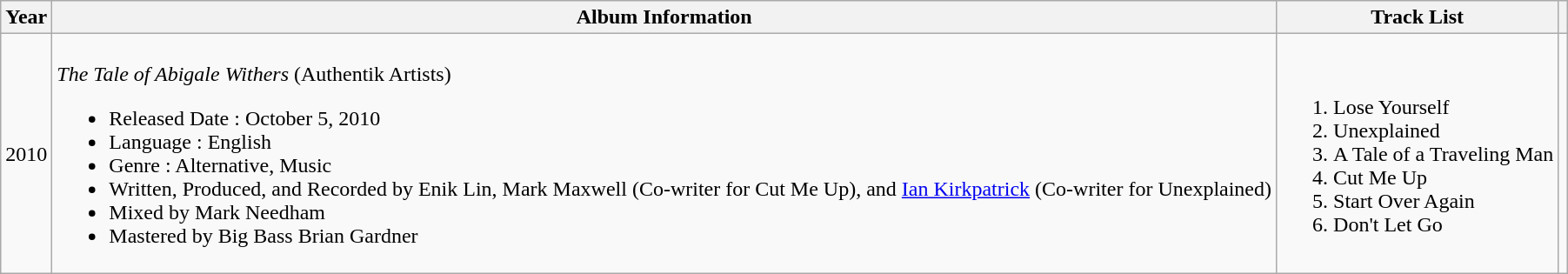<table class="wikitable">
<tr>
<th>Year</th>
<th>Album Information</th>
<th>Track List</th>
<th></th>
</tr>
<tr>
<td>2010</td>
<td><br><em>The Tale of Abigale Withers</em> (Authentik Artists)<ul><li>Released Date : October 5, 2010</li><li>Language : English</li><li>Genre : Alternative, Music</li><li>Written, Produced, and Recorded by Enik Lin, Mark Maxwell (Co-writer for Cut Me Up), and <a href='#'>Ian Kirkpatrick</a> (Co-writer for Unexplained)</li><li>Mixed by Mark Needham</li><li>Mastered by Big Bass Brian Gardner</li></ul></td>
<td><br><ol><li>Lose Yourself</li><li>Unexplained</li><li>A Tale of a Traveling Man</li><li>Cut Me Up</li><li>Start Over Again</li><li>Don't Let Go</li></ol></td>
<td></td>
</tr>
</table>
